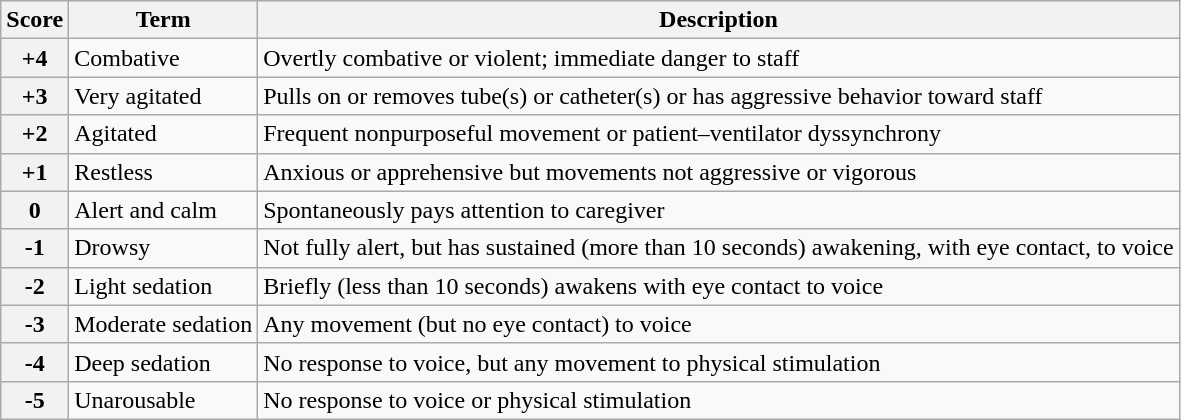<table class="wikitable">
<tr>
<th>Score</th>
<th>Term</th>
<th>Description</th>
</tr>
<tr>
<th>+4</th>
<td>Combative</td>
<td>Overtly combative or violent; immediate danger to staff</td>
</tr>
<tr>
<th>+3</th>
<td>Very agitated</td>
<td>Pulls on or removes tube(s) or catheter(s) or has aggressive behavior  toward staff</td>
</tr>
<tr>
<th>+2</th>
<td>Agitated</td>
<td>Frequent nonpurposeful movement or patient–ventilator dyssynchrony</td>
</tr>
<tr>
<th>+1</th>
<td>Restless</td>
<td>Anxious or apprehensive but movements not aggressive or vigorous</td>
</tr>
<tr>
<th>0</th>
<td>Alert and calm</td>
<td>Spontaneously pays attention to caregiver</td>
</tr>
<tr>
<th>-1</th>
<td>Drowsy</td>
<td>Not fully alert, but has sustained (more than 10 seconds) awakening,  with eye contact, to voice</td>
</tr>
<tr>
<th>-2</th>
<td>Light sedation</td>
<td>Briefly (less than 10 seconds) awakens with eye contact to voice</td>
</tr>
<tr>
<th>-3</th>
<td>Moderate sedation</td>
<td>Any movement (but no eye contact) to voice</td>
</tr>
<tr>
<th>-4</th>
<td>Deep sedation</td>
<td>No response to voice, but any movement to physical stimulation</td>
</tr>
<tr>
<th>-5</th>
<td>Unarousable</td>
<td>No response to voice or physical stimulation</td>
</tr>
</table>
